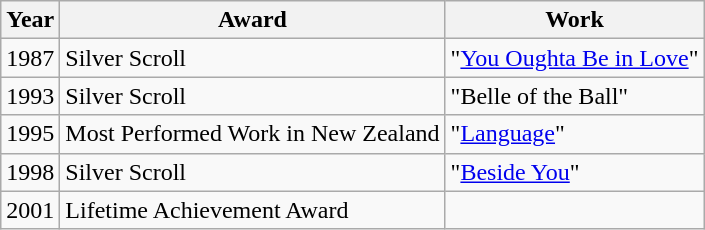<table class="wikitable">
<tr>
<th>Year</th>
<th>Award</th>
<th>Work</th>
</tr>
<tr>
<td>1987</td>
<td>Silver Scroll</td>
<td>"<a href='#'>You Oughta Be in Love</a>"</td>
</tr>
<tr>
<td>1993</td>
<td>Silver Scroll</td>
<td>"Belle of the Ball"</td>
</tr>
<tr>
<td>1995</td>
<td>Most Performed Work in New Zealand</td>
<td>"<a href='#'>Language</a>"</td>
</tr>
<tr>
<td>1998</td>
<td>Silver Scroll</td>
<td>"<a href='#'>Beside You</a>"</td>
</tr>
<tr>
<td>2001</td>
<td>Lifetime Achievement Award</td>
<td></td>
</tr>
</table>
